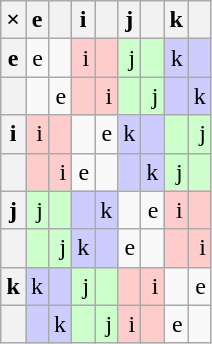<table class="wikitable" style="text-align:right">
<tr>
<th>×</th>
<th>e</th>
<th></th>
<th>i</th>
<th></th>
<th>j</th>
<th></th>
<th>k</th>
<th></th>
</tr>
<tr>
<th>e</th>
<td>e</td>
<td></td>
<td bgcolor=#ffcccc>i</td>
<td bgcolor=#ffcccc></td>
<td bgcolor=#ccffcc>j</td>
<td bgcolor=#ccffcc></td>
<td bgcolor=#ccccff>k</td>
<td bgcolor=#ccccff></td>
</tr>
<tr>
<th></th>
<td></td>
<td>e</td>
<td bgcolor=#ffcccc></td>
<td bgcolor=#ffcccc>i</td>
<td bgcolor=#ccffcc></td>
<td bgcolor=#ccffcc>j</td>
<td bgcolor=#ccccff></td>
<td bgcolor=#ccccff>k</td>
</tr>
<tr>
<th>i</th>
<td bgcolor=#ffcccc>i</td>
<td bgcolor=#ffcccc></td>
<td></td>
<td>e</td>
<td bgcolor=#ccccff>k</td>
<td bgcolor=#ccccff></td>
<td bgcolor=#ccffcc></td>
<td bgcolor=#ccffcc>j</td>
</tr>
<tr>
<th></th>
<td bgcolor=#ffcccc></td>
<td bgcolor=#ffcccc>i</td>
<td>e</td>
<td></td>
<td bgcolor=#ccccff></td>
<td bgcolor=#ccccff>k</td>
<td bgcolor=#ccffcc>j</td>
<td bgcolor=#ccffcc></td>
</tr>
<tr>
<th>j</th>
<td bgcolor=#ccffcc>j</td>
<td bgcolor=#ccffcc></td>
<td bgcolor=#ccccff></td>
<td bgcolor=#ccccff>k</td>
<td></td>
<td>e</td>
<td bgcolor=#ffcccc>i</td>
<td bgcolor=#ffcccc></td>
</tr>
<tr>
<th></th>
<td bgcolor=#ccffcc></td>
<td bgcolor=#ccffcc>j</td>
<td bgcolor=#ccccff>k</td>
<td bgcolor=#ccccff></td>
<td>e</td>
<td></td>
<td bgcolor=#ffcccc></td>
<td bgcolor=#ffcccc>i</td>
</tr>
<tr>
<th>k</th>
<td bgcolor=#ccccff>k</td>
<td bgcolor=#ccccff></td>
<td bgcolor=#ccffcc>j</td>
<td bgcolor=#ccffcc></td>
<td bgcolor=#ffcccc></td>
<td bgcolor=#ffcccc>i</td>
<td></td>
<td>e</td>
</tr>
<tr>
<th></th>
<td bgcolor=#ccccff></td>
<td bgcolor=#ccccff>k</td>
<td bgcolor=#ccffcc></td>
<td bgcolor=#ccffcc>j</td>
<td bgcolor=#ffcccc>i</td>
<td bgcolor=#ffcccc></td>
<td>e</td>
<td></td>
</tr>
</table>
